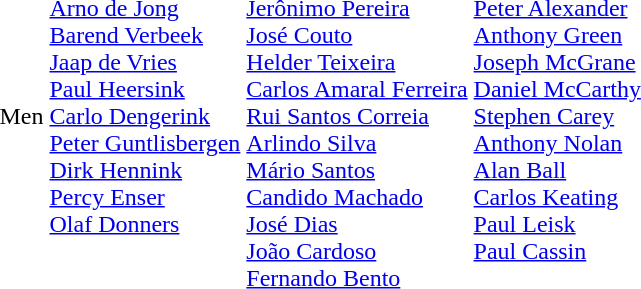<table>
<tr>
<td>Men</td>
<td valign=top> <br><br><a href='#'>Arno de Jong</a> <br>
<a href='#'>Barend Verbeek</a> <br>
<a href='#'>Jaap de Vries</a> <br>
<a href='#'>Paul Heersink</a> <br>
<a href='#'>Carlo Dengerink</a> <br>
<a href='#'>Peter Guntlisbergen</a> <br>
<a href='#'>Dirk Hennink</a> <br>
<a href='#'>Percy Enser</a> <br>
<a href='#'>Olaf Donners</a></td>
<td valign=top> <br><br><a href='#'>Jerônimo Pereira</a> <br>
<a href='#'>José Couto</a> <br>
<a href='#'>Helder Teixeira</a> <br>
<a href='#'>Carlos Amaral Ferreira</a> <br>
<a href='#'>Rui Santos Correia</a> <br>
<a href='#'>Arlindo Silva</a> <br>
<a href='#'>Mário Santos</a> <br>
<a href='#'>Candido Machado</a> <br>
<a href='#'>José Dias</a> <br>
<a href='#'>João Cardoso</a> <br>
<a href='#'>Fernando Bento</a></td>
<td valign=top> <br><br><a href='#'>Peter Alexander</a> <br>
<a href='#'>Anthony Green</a> <br>
<a href='#'>Joseph McGrane</a> <br>
<a href='#'>Daniel McCarthy</a> <br>
<a href='#'>Stephen Carey</a> <br>
<a href='#'>Anthony Nolan</a> <br>
<a href='#'>Alan Ball</a> <br>
<a href='#'>Carlos Keating</a> <br>
<a href='#'>Paul Leisk</a> <br>
<a href='#'>Paul Cassin</a></td>
</tr>
</table>
